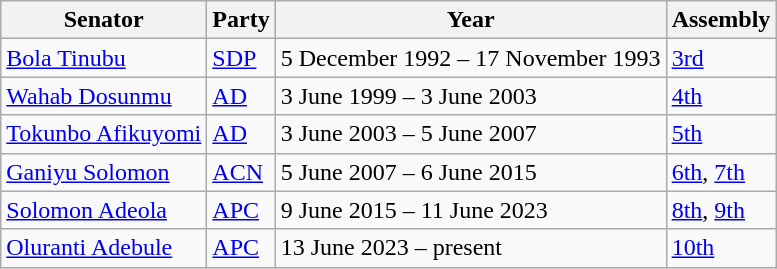<table class="wikitable">
<tr>
<th>Senator</th>
<th>Party</th>
<th>Year</th>
<th>Assembly</th>
</tr>
<tr>
<td><a href='#'>Bola Tinubu</a></td>
<td><a href='#'>SDP</a></td>
<td>5 December 1992 – 17 November 1993</td>
<td><a href='#'>3rd</a></td>
</tr>
<tr>
<td><a href='#'>Wahab Dosunmu</a></td>
<td><a href='#'>AD</a></td>
<td>3 June 1999 – 3 June 2003</td>
<td><a href='#'>4th</a></td>
</tr>
<tr>
<td><a href='#'>Tokunbo Afikuyomi</a></td>
<td><a href='#'>AD</a></td>
<td>3 June 2003 – 5 June 2007</td>
<td><a href='#'>5th</a></td>
</tr>
<tr>
<td><a href='#'>Ganiyu Solomon</a></td>
<td><a href='#'>ACN</a></td>
<td>5 June 2007 – 6 June 2015</td>
<td><a href='#'>6th</a>, <a href='#'>7th</a></td>
</tr>
<tr>
<td><a href='#'>Solomon Adeola</a></td>
<td><a href='#'>APC</a></td>
<td>9 June 2015 – 11 June 2023</td>
<td><a href='#'>8th</a>, <a href='#'>9th</a></td>
</tr>
<tr>
<td><a href='#'>Oluranti Adebule</a></td>
<td><a href='#'>APC</a></td>
<td>13 June 2023 – present</td>
<td><a href='#'>10th</a></td>
</tr>
</table>
